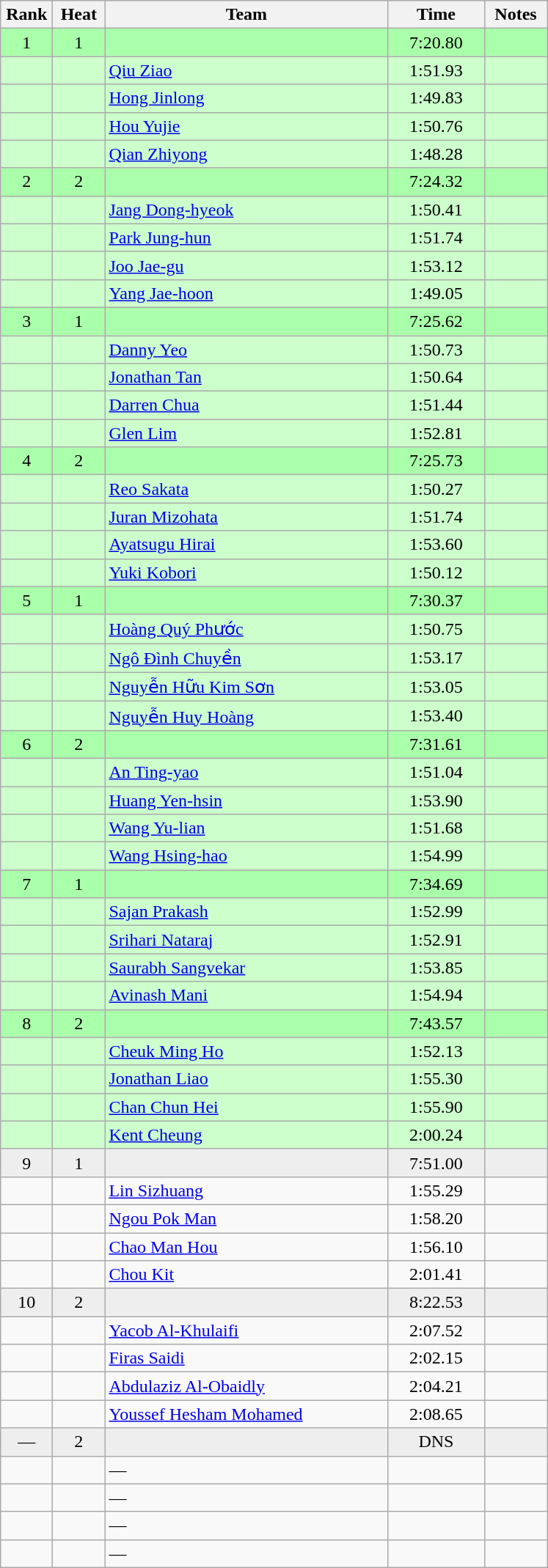<table class="wikitable" style="text-align:center">
<tr>
<th width=40>Rank</th>
<th width=40>Heat</th>
<th width=250>Team</th>
<th width=80>Time</th>
<th width=50>Notes</th>
</tr>
<tr bgcolor="aaffaa">
<td>1</td>
<td>1</td>
<td align=left></td>
<td>7:20.80</td>
<td></td>
</tr>
<tr bgcolor="ccffcc">
<td></td>
<td></td>
<td align=left><a href='#'>Qiu Ziao</a></td>
<td>1:51.93</td>
<td></td>
</tr>
<tr bgcolor="ccffcc">
<td></td>
<td></td>
<td align=left><a href='#'>Hong Jinlong</a></td>
<td>1:49.83</td>
<td></td>
</tr>
<tr bgcolor="ccffcc">
<td></td>
<td></td>
<td align=left><a href='#'>Hou Yujie</a></td>
<td>1:50.76</td>
<td></td>
</tr>
<tr bgcolor="ccffcc">
<td></td>
<td></td>
<td align=left><a href='#'>Qian Zhiyong</a></td>
<td>1:48.28</td>
<td></td>
</tr>
<tr bgcolor="aaffaa">
<td>2</td>
<td>2</td>
<td align=left></td>
<td>7:24.32</td>
<td></td>
</tr>
<tr bgcolor="ccffcc">
<td></td>
<td></td>
<td align=left><a href='#'>Jang Dong-hyeok</a></td>
<td>1:50.41</td>
<td></td>
</tr>
<tr bgcolor="ccffcc">
<td></td>
<td></td>
<td align=left><a href='#'>Park Jung-hun</a></td>
<td>1:51.74</td>
<td></td>
</tr>
<tr bgcolor="ccffcc">
<td></td>
<td></td>
<td align=left><a href='#'>Joo Jae-gu</a></td>
<td>1:53.12</td>
<td></td>
</tr>
<tr bgcolor="ccffcc">
<td></td>
<td></td>
<td align=left><a href='#'>Yang Jae-hoon</a></td>
<td>1:49.05</td>
<td></td>
</tr>
<tr bgcolor="aaffaa">
<td>3</td>
<td>1</td>
<td align=left></td>
<td>7:25.62</td>
<td></td>
</tr>
<tr bgcolor="ccffcc">
<td></td>
<td></td>
<td align=left><a href='#'>Danny Yeo</a></td>
<td>1:50.73</td>
<td></td>
</tr>
<tr bgcolor="ccffcc">
<td></td>
<td></td>
<td align=left><a href='#'>Jonathan Tan</a></td>
<td>1:50.64</td>
<td></td>
</tr>
<tr bgcolor="ccffcc">
<td></td>
<td></td>
<td align=left><a href='#'>Darren Chua</a></td>
<td>1:51.44</td>
<td></td>
</tr>
<tr bgcolor="ccffcc">
<td></td>
<td></td>
<td align=left><a href='#'>Glen Lim</a></td>
<td>1:52.81</td>
<td></td>
</tr>
<tr bgcolor="aaffaa">
<td>4</td>
<td>2</td>
<td align=left></td>
<td>7:25.73</td>
<td></td>
</tr>
<tr bgcolor="ccffcc">
<td></td>
<td></td>
<td align=left><a href='#'>Reo Sakata</a></td>
<td>1:50.27</td>
<td></td>
</tr>
<tr bgcolor="ccffcc">
<td></td>
<td></td>
<td align=left><a href='#'>Juran Mizohata</a></td>
<td>1:51.74</td>
<td></td>
</tr>
<tr bgcolor="ccffcc">
<td></td>
<td></td>
<td align=left><a href='#'>Ayatsugu Hirai</a></td>
<td>1:53.60</td>
<td></td>
</tr>
<tr bgcolor="ccffcc">
<td></td>
<td></td>
<td align=left><a href='#'>Yuki Kobori</a></td>
<td>1:50.12</td>
<td></td>
</tr>
<tr bgcolor="aaffaa">
<td>5</td>
<td>1</td>
<td align=left></td>
<td>7:30.37</td>
<td></td>
</tr>
<tr bgcolor="ccffcc">
<td></td>
<td></td>
<td align=left><a href='#'>Hoàng Quý Phước</a></td>
<td>1:50.75</td>
<td></td>
</tr>
<tr bgcolor="ccffcc">
<td></td>
<td></td>
<td align=left><a href='#'>Ngô Đình Chuyền</a></td>
<td>1:53.17</td>
<td></td>
</tr>
<tr bgcolor="ccffcc">
<td></td>
<td></td>
<td align=left><a href='#'>Nguyễn Hữu Kim Sơn</a></td>
<td>1:53.05</td>
<td></td>
</tr>
<tr bgcolor="ccffcc">
<td></td>
<td></td>
<td align=left><a href='#'>Nguyễn Huy Hoàng</a></td>
<td>1:53.40</td>
<td></td>
</tr>
<tr bgcolor="aaffaa">
<td>6</td>
<td>2</td>
<td align=left></td>
<td>7:31.61</td>
<td></td>
</tr>
<tr bgcolor="ccffcc">
<td></td>
<td></td>
<td align=left><a href='#'>An Ting-yao</a></td>
<td>1:51.04</td>
<td></td>
</tr>
<tr bgcolor="ccffcc">
<td></td>
<td></td>
<td align=left><a href='#'>Huang Yen-hsin</a></td>
<td>1:53.90</td>
<td></td>
</tr>
<tr bgcolor="ccffcc">
<td></td>
<td></td>
<td align=left><a href='#'>Wang Yu-lian</a></td>
<td>1:51.68</td>
<td></td>
</tr>
<tr bgcolor="ccffcc">
<td></td>
<td></td>
<td align=left><a href='#'>Wang Hsing-hao</a></td>
<td>1:54.99</td>
<td></td>
</tr>
<tr bgcolor="aaffaa">
<td>7</td>
<td>1</td>
<td align=left></td>
<td>7:34.69</td>
<td></td>
</tr>
<tr bgcolor="ccffcc">
<td></td>
<td></td>
<td align=left><a href='#'>Sajan Prakash</a></td>
<td>1:52.99</td>
<td></td>
</tr>
<tr bgcolor="ccffcc">
<td></td>
<td></td>
<td align=left><a href='#'>Srihari Nataraj</a></td>
<td>1:52.91</td>
<td></td>
</tr>
<tr bgcolor="ccffcc">
<td></td>
<td></td>
<td align=left><a href='#'>Saurabh Sangvekar</a></td>
<td>1:53.85</td>
<td></td>
</tr>
<tr bgcolor="ccffcc">
<td></td>
<td></td>
<td align=left><a href='#'>Avinash Mani</a></td>
<td>1:54.94</td>
<td></td>
</tr>
<tr bgcolor="aaffaa">
<td>8</td>
<td>2</td>
<td align=left></td>
<td>7:43.57</td>
<td></td>
</tr>
<tr bgcolor="ccffcc">
<td></td>
<td></td>
<td align=left><a href='#'>Cheuk Ming Ho</a></td>
<td>1:52.13</td>
<td></td>
</tr>
<tr bgcolor="ccffcc">
<td></td>
<td></td>
<td align=left><a href='#'>Jonathan Liao</a></td>
<td>1:55.30</td>
<td></td>
</tr>
<tr bgcolor="ccffcc">
<td></td>
<td></td>
<td align=left><a href='#'>Chan Chun Hei</a></td>
<td>1:55.90</td>
<td></td>
</tr>
<tr bgcolor="ccffcc">
<td></td>
<td></td>
<td align=left><a href='#'>Kent Cheung</a></td>
<td>2:00.24</td>
<td></td>
</tr>
<tr bgcolor=eeeeee>
<td>9</td>
<td>1</td>
<td align=left></td>
<td>7:51.00</td>
<td></td>
</tr>
<tr>
<td></td>
<td></td>
<td align=left><a href='#'>Lin Sizhuang</a></td>
<td>1:55.29</td>
<td></td>
</tr>
<tr>
<td></td>
<td></td>
<td align=left><a href='#'>Ngou Pok Man</a></td>
<td>1:58.20</td>
<td></td>
</tr>
<tr>
<td></td>
<td></td>
<td align=left><a href='#'>Chao Man Hou</a></td>
<td>1:56.10</td>
<td></td>
</tr>
<tr>
<td></td>
<td></td>
<td align=left><a href='#'>Chou Kit</a></td>
<td>2:01.41</td>
<td></td>
</tr>
<tr bgcolor=eeeeee>
<td>10</td>
<td>2</td>
<td align=left></td>
<td>8:22.53</td>
<td></td>
</tr>
<tr>
<td></td>
<td></td>
<td align=left><a href='#'>Yacob Al-Khulaifi</a></td>
<td>2:07.52</td>
<td></td>
</tr>
<tr>
<td></td>
<td></td>
<td align=left><a href='#'>Firas Saidi</a></td>
<td>2:02.15</td>
<td></td>
</tr>
<tr>
<td></td>
<td></td>
<td align=left><a href='#'>Abdulaziz Al-Obaidly</a></td>
<td>2:04.21</td>
<td></td>
</tr>
<tr>
<td></td>
<td></td>
<td align=left><a href='#'>Youssef Hesham Mohamed</a></td>
<td>2:08.65</td>
<td></td>
</tr>
<tr bgcolor=eeeeee>
<td>—</td>
<td>2</td>
<td align=left></td>
<td>DNS</td>
<td></td>
</tr>
<tr>
<td></td>
<td></td>
<td align=left>—</td>
<td></td>
<td></td>
</tr>
<tr>
<td></td>
<td></td>
<td align=left>—</td>
<td></td>
<td></td>
</tr>
<tr>
<td></td>
<td></td>
<td align=left>—</td>
<td></td>
<td></td>
</tr>
<tr>
<td></td>
<td></td>
<td align=left>—</td>
<td></td>
<td></td>
</tr>
</table>
